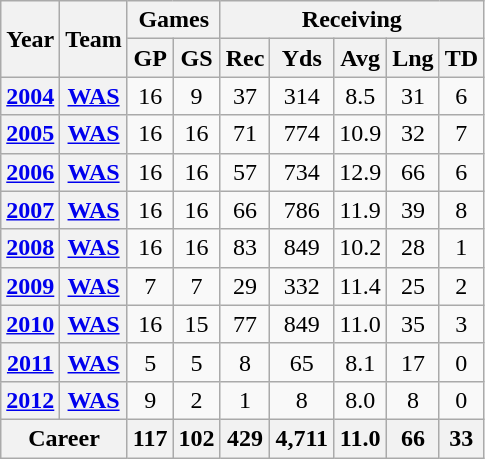<table class="wikitable" style="text-align: center;">
<tr>
<th rowspan="2">Year</th>
<th rowspan="2">Team</th>
<th colspan="2">Games</th>
<th colspan="5">Receiving</th>
</tr>
<tr>
<th>GP</th>
<th>GS</th>
<th>Rec</th>
<th>Yds</th>
<th>Avg</th>
<th>Lng</th>
<th>TD</th>
</tr>
<tr>
<th><a href='#'>2004</a></th>
<th><a href='#'>WAS</a></th>
<td>16</td>
<td>9</td>
<td>37</td>
<td>314</td>
<td>8.5</td>
<td>31</td>
<td>6</td>
</tr>
<tr>
<th><a href='#'>2005</a></th>
<th><a href='#'>WAS</a></th>
<td>16</td>
<td>16</td>
<td>71</td>
<td>774</td>
<td>10.9</td>
<td>32</td>
<td>7</td>
</tr>
<tr>
<th><a href='#'>2006</a></th>
<th><a href='#'>WAS</a></th>
<td>16</td>
<td>16</td>
<td>57</td>
<td>734</td>
<td>12.9</td>
<td>66</td>
<td>6</td>
</tr>
<tr>
<th><a href='#'>2007</a></th>
<th><a href='#'>WAS</a></th>
<td>16</td>
<td>16</td>
<td>66</td>
<td>786</td>
<td>11.9</td>
<td>39</td>
<td>8</td>
</tr>
<tr>
<th><a href='#'>2008</a></th>
<th><a href='#'>WAS</a></th>
<td>16</td>
<td>16</td>
<td>83</td>
<td>849</td>
<td>10.2</td>
<td>28</td>
<td>1</td>
</tr>
<tr>
<th><a href='#'>2009</a></th>
<th><a href='#'>WAS</a></th>
<td>7</td>
<td>7</td>
<td>29</td>
<td>332</td>
<td>11.4</td>
<td>25</td>
<td>2</td>
</tr>
<tr>
<th><a href='#'>2010</a></th>
<th><a href='#'>WAS</a></th>
<td>16</td>
<td>15</td>
<td>77</td>
<td>849</td>
<td>11.0</td>
<td>35</td>
<td>3</td>
</tr>
<tr>
<th><a href='#'>2011</a></th>
<th><a href='#'>WAS</a></th>
<td>5</td>
<td>5</td>
<td>8</td>
<td>65</td>
<td>8.1</td>
<td>17</td>
<td>0</td>
</tr>
<tr>
<th><a href='#'>2012</a></th>
<th><a href='#'>WAS</a></th>
<td>9</td>
<td>2</td>
<td>1</td>
<td>8</td>
<td>8.0</td>
<td>8</td>
<td>0</td>
</tr>
<tr>
<th colspan="2">Career</th>
<th>117</th>
<th>102</th>
<th>429</th>
<th>4,711</th>
<th>11.0</th>
<th>66</th>
<th>33</th>
</tr>
</table>
